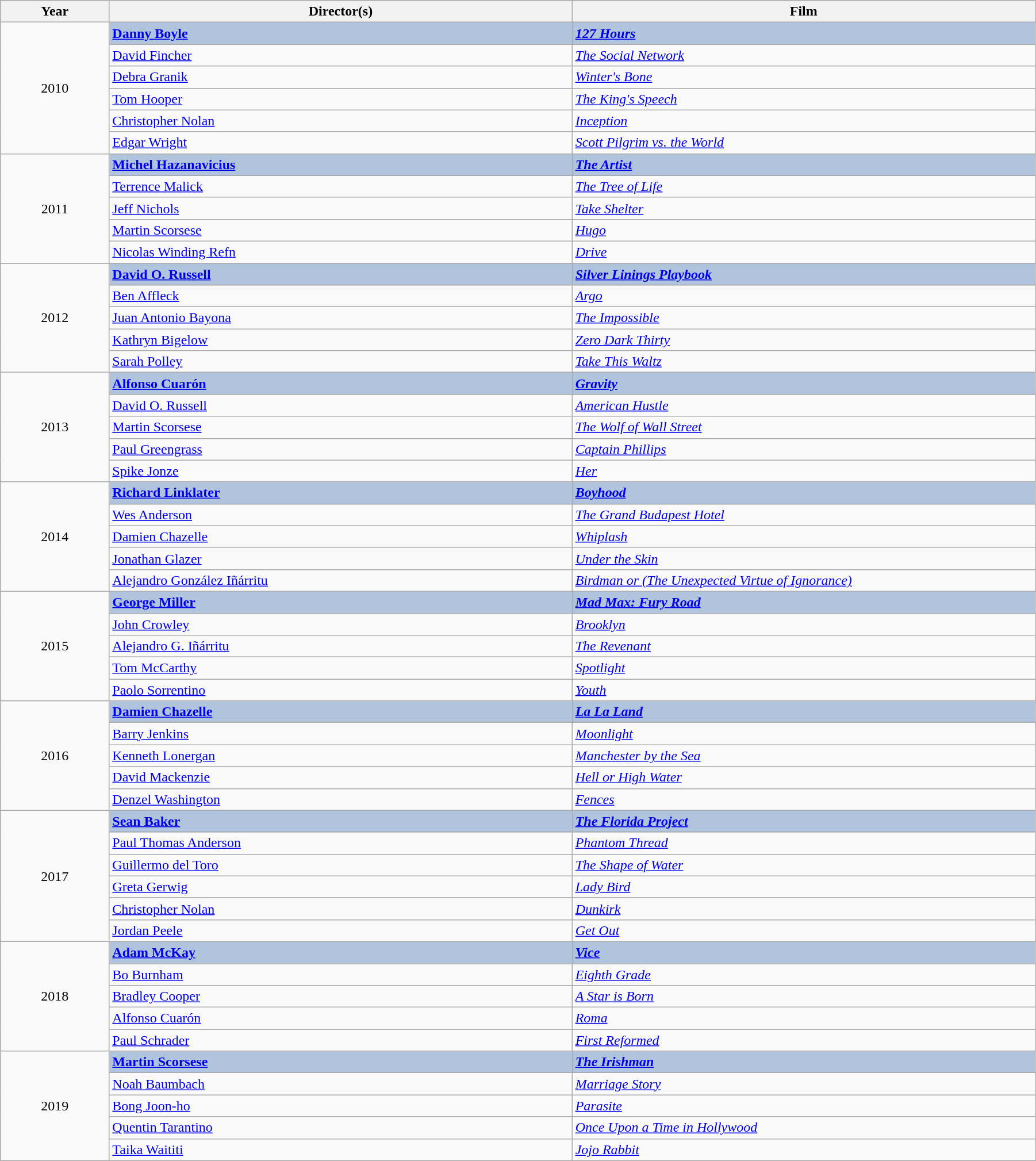<table class="wikitable" width="95%" cellpadding="5">
<tr>
<th width="100"><strong>Year</strong></th>
<th width="450"><strong>Director(s)</strong></th>
<th width="450"><strong>Film</strong></th>
</tr>
<tr>
<td rowspan=6 style="text-align:center;">2010<br></td>
<td style="background:#B0C4DE;"><strong><a href='#'>Danny Boyle</a></strong></td>
<td style="background:#B0C4DE;"><strong><em><a href='#'>127 Hours</a></em></strong></td>
</tr>
<tr>
<td><a href='#'>David Fincher</a></td>
<td><em><a href='#'>The Social Network</a></em></td>
</tr>
<tr>
<td><a href='#'>Debra Granik</a></td>
<td><em><a href='#'>Winter's Bone</a></em></td>
</tr>
<tr>
<td><a href='#'>Tom Hooper</a></td>
<td><em><a href='#'>The King's Speech</a></em></td>
</tr>
<tr>
<td><a href='#'>Christopher Nolan</a></td>
<td><em><a href='#'>Inception</a></em></td>
</tr>
<tr>
<td><a href='#'>Edgar Wright</a></td>
<td><em><a href='#'>Scott Pilgrim vs. the World</a></em></td>
</tr>
<tr>
<td rowspan=5 style="text-align:center;">2011<br></td>
<td style="background:#B0C4DE;"><strong><a href='#'>Michel Hazanavicius</a></strong></td>
<td style="background:#B0C4DE;"><strong><em><a href='#'>The Artist</a></em></strong></td>
</tr>
<tr>
<td><a href='#'>Terrence Malick</a></td>
<td><em><a href='#'>The Tree of Life</a></em></td>
</tr>
<tr>
<td><a href='#'>Jeff Nichols</a></td>
<td><em><a href='#'>Take Shelter</a></em></td>
</tr>
<tr>
<td><a href='#'>Martin Scorsese</a></td>
<td><em><a href='#'>Hugo</a></em></td>
</tr>
<tr>
<td><a href='#'>Nicolas Winding Refn</a></td>
<td><em><a href='#'>Drive</a></em></td>
</tr>
<tr>
<td rowspan=5 style="text-align:center;">2012<br></td>
<td style="background:#B0C4DE;"><strong><a href='#'>David O. Russell</a></strong></td>
<td style="background:#B0C4DE;"><strong><em><a href='#'>Silver Linings Playbook</a></em></strong></td>
</tr>
<tr>
<td><a href='#'>Ben Affleck</a></td>
<td><em><a href='#'>Argo</a></em></td>
</tr>
<tr>
<td><a href='#'>Juan Antonio Bayona</a></td>
<td><em><a href='#'>The Impossible</a></em></td>
</tr>
<tr>
<td><a href='#'>Kathryn Bigelow</a></td>
<td><em><a href='#'>Zero Dark Thirty</a></em></td>
</tr>
<tr>
<td><a href='#'>Sarah Polley</a></td>
<td><em><a href='#'>Take This Waltz</a></em></td>
</tr>
<tr>
<td rowspan=5 style="text-align:center;">2013<br></td>
<td style="background:#B0C4DE;"><strong><a href='#'>Alfonso Cuarón</a></strong></td>
<td style="background:#B0C4DE;"><strong><em><a href='#'>Gravity</a></em></strong></td>
</tr>
<tr>
<td><a href='#'>David O. Russell</a></td>
<td><em><a href='#'>American Hustle</a></em></td>
</tr>
<tr>
<td><a href='#'>Martin Scorsese</a></td>
<td><em><a href='#'>The Wolf of Wall Street</a></em></td>
</tr>
<tr>
<td><a href='#'>Paul Greengrass</a></td>
<td><em><a href='#'>Captain Phillips</a></em></td>
</tr>
<tr>
<td><a href='#'>Spike Jonze</a></td>
<td><em><a href='#'>Her</a></em></td>
</tr>
<tr>
<td rowspan=5 style="text-align:center;">2014<br></td>
<td style="background:#B0C4DE;"><strong><a href='#'>Richard Linklater</a></strong></td>
<td style="background:#B0C4DE;"><strong><em><a href='#'>Boyhood</a></em></strong></td>
</tr>
<tr>
<td><a href='#'>Wes Anderson</a></td>
<td><em><a href='#'>The Grand Budapest Hotel</a></em></td>
</tr>
<tr>
<td><a href='#'>Damien Chazelle</a></td>
<td><em><a href='#'>Whiplash</a></em></td>
</tr>
<tr>
<td><a href='#'>Jonathan Glazer</a></td>
<td><em><a href='#'>Under the Skin</a></em></td>
</tr>
<tr>
<td><a href='#'>Alejandro González Iñárritu</a></td>
<td><em><a href='#'>Birdman or (The Unexpected Virtue of Ignorance)</a></em></td>
</tr>
<tr>
<td rowspan=5 style="text-align:center;">2015<br></td>
<td style="background:#B0C4DE;"><strong><a href='#'>George Miller</a></strong></td>
<td style="background:#B0C4DE;"><strong><em><a href='#'>Mad Max: Fury Road</a></em></strong></td>
</tr>
<tr>
<td><a href='#'>John Crowley</a></td>
<td><em><a href='#'>Brooklyn</a></em></td>
</tr>
<tr>
<td><a href='#'>Alejandro G. Iñárritu</a></td>
<td><em><a href='#'>The Revenant</a></em></td>
</tr>
<tr>
<td><a href='#'>Tom McCarthy</a></td>
<td><em><a href='#'>Spotlight</a></em></td>
</tr>
<tr>
<td><a href='#'>Paolo Sorrentino</a></td>
<td><em><a href='#'>Youth</a></em></td>
</tr>
<tr>
<td rowspan=5 style="text-align:center;">2016<br></td>
<td style="background:#B0C4DE;"><strong><a href='#'>Damien Chazelle</a></strong></td>
<td style="background:#B0C4DE;"><strong><em><a href='#'>La La Land</a></em></strong></td>
</tr>
<tr>
<td><a href='#'>Barry Jenkins</a></td>
<td><em><a href='#'>Moonlight</a></em></td>
</tr>
<tr>
<td><a href='#'>Kenneth Lonergan</a></td>
<td><em><a href='#'>Manchester by the Sea</a></em></td>
</tr>
<tr>
<td><a href='#'>David Mackenzie</a></td>
<td><em><a href='#'>Hell or High Water</a></em></td>
</tr>
<tr>
<td><a href='#'>Denzel Washington</a></td>
<td><em><a href='#'>Fences</a></em></td>
</tr>
<tr>
<td rowspan=6 style="text-align:center;">2017<br></td>
<td style="background:#B0C4DE;"><strong><a href='#'>Sean Baker</a></strong></td>
<td style="background:#B0C4DE;"><strong><em><a href='#'>The Florida Project</a></em></strong></td>
</tr>
<tr>
<td><a href='#'>Paul Thomas Anderson</a></td>
<td><em><a href='#'>Phantom Thread</a></em></td>
</tr>
<tr>
<td><a href='#'>Guillermo del Toro</a></td>
<td><em><a href='#'>The Shape of Water</a></em></td>
</tr>
<tr>
<td><a href='#'>Greta Gerwig</a></td>
<td><em><a href='#'>Lady Bird</a></em></td>
</tr>
<tr>
<td><a href='#'>Christopher Nolan</a></td>
<td><em><a href='#'>Dunkirk</a></em></td>
</tr>
<tr>
<td><a href='#'>Jordan Peele</a></td>
<td><em><a href='#'>Get Out</a></em></td>
</tr>
<tr>
<td rowspan=5 style="text-align:center;">2018<br></td>
<td style="background:#B0C4DE;"><strong><a href='#'>Adam McKay</a></strong></td>
<td style="background:#B0C4DE;"><strong><em><a href='#'>Vice</a></em></strong></td>
</tr>
<tr>
<td><a href='#'>Bo Burnham</a></td>
<td><em><a href='#'>Eighth Grade</a></em></td>
</tr>
<tr>
<td><a href='#'>Bradley Cooper</a></td>
<td><em><a href='#'>A Star is Born</a></em></td>
</tr>
<tr>
<td><a href='#'>Alfonso Cuarón</a></td>
<td><em><a href='#'>Roma</a></em></td>
</tr>
<tr>
<td><a href='#'>Paul Schrader</a></td>
<td><em><a href='#'>First Reformed</a></em></td>
</tr>
<tr>
<td rowspan=5 style="text-align:center;">2019<br></td>
<td style="background:#B0C4DE;"><strong><a href='#'>Martin Scorsese</a></strong></td>
<td style="background:#B0C4DE;"><strong><em><a href='#'>The Irishman</a></em></strong></td>
</tr>
<tr>
<td><a href='#'>Noah Baumbach</a></td>
<td><em><a href='#'>Marriage Story</a></em></td>
</tr>
<tr>
<td><a href='#'>Bong Joon-ho</a></td>
<td><em><a href='#'>Parasite</a></em></td>
</tr>
<tr>
<td><a href='#'>Quentin Tarantino</a></td>
<td><em><a href='#'>Once Upon a Time in Hollywood</a></em></td>
</tr>
<tr>
<td><a href='#'>Taika Waititi</a></td>
<td><em><a href='#'>Jojo Rabbit</a></em></td>
</tr>
</table>
